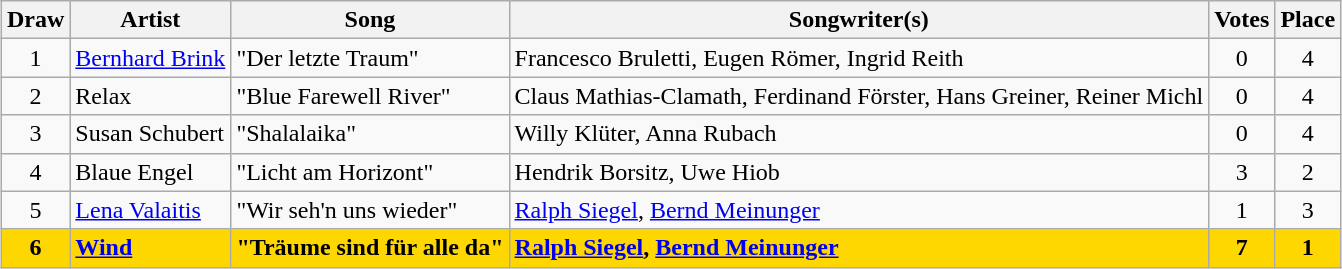<table class="sortable wikitable" style="margin: 1em auto 1em auto; text-align:center">
<tr>
<th>Draw</th>
<th>Artist</th>
<th>Song</th>
<th>Songwriter(s)</th>
<th>Votes</th>
<th>Place</th>
</tr>
<tr>
<td>1</td>
<td align="left"><a href='#'>Bernhard Brink</a></td>
<td align="left">"Der letzte Traum"</td>
<td align="left">Francesco Bruletti, Eugen Römer, Ingrid Reith</td>
<td>0</td>
<td>4</td>
</tr>
<tr>
<td>2</td>
<td align="left">Relax</td>
<td align="left">"Blue Farewell River"</td>
<td align="left">Claus Mathias-Clamath, Ferdinand Förster, Hans Greiner, Reiner Michl</td>
<td>0</td>
<td>4</td>
</tr>
<tr>
<td>3</td>
<td align="left">Susan Schubert</td>
<td align="left">"Shalalaika"</td>
<td align="left">Willy Klüter, Anna Rubach</td>
<td>0</td>
<td>4</td>
</tr>
<tr>
<td>4</td>
<td align="left">Blaue Engel</td>
<td align="left">"Licht am Horizont"</td>
<td align="left">Hendrik Borsitz, Uwe Hiob</td>
<td>3</td>
<td>2</td>
</tr>
<tr>
<td>5</td>
<td align="left"><a href='#'>Lena Valaitis</a></td>
<td align="left">"Wir seh'n uns wieder"</td>
<td align="left"><a href='#'>Ralph Siegel</a>, <a href='#'>Bernd Meinunger</a></td>
<td>1</td>
<td>3</td>
</tr>
<tr style="font-weight:bold; background:gold;">
<td>6</td>
<td align="left"><a href='#'>Wind</a></td>
<td align="left">"Träume sind für alle da"</td>
<td align="left"><a href='#'>Ralph Siegel</a>, <a href='#'>Bernd Meinunger</a></td>
<td>7</td>
<td>1</td>
</tr>
</table>
